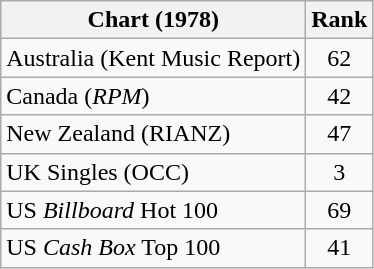<table class="wikitable sortable">
<tr>
<th align="left">Chart (1978)</th>
<th style="text-align:center;">Rank</th>
</tr>
<tr>
<td>Australia (Kent Music Report)</td>
<td style="text-align:center;">62</td>
</tr>
<tr>
<td>Canada (<em>RPM</em>)</td>
<td style="text-align:center;">42</td>
</tr>
<tr>
<td>New Zealand (RIANZ)</td>
<td style="text-align:center;">47</td>
</tr>
<tr>
<td>UK Singles (OCC)</td>
<td style="text-align:center;">3</td>
</tr>
<tr>
<td>US <em>Billboard</em> Hot 100</td>
<td style="text-align:center;">69</td>
</tr>
<tr>
<td>US <em>Cash Box</em> Top 100</td>
<td style="text-align:center;">41</td>
</tr>
</table>
